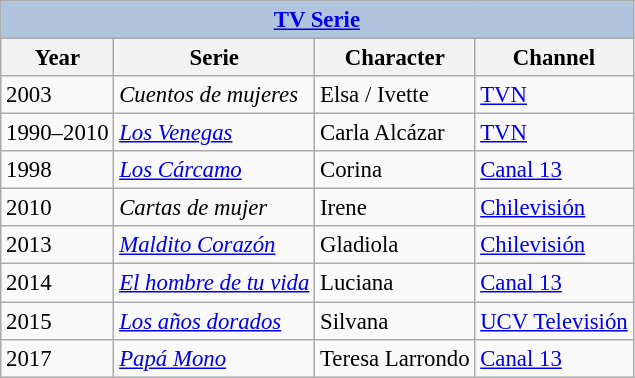<table class="wikitable" style="font-size: 95%;">
<tr>
<th colspan="4" style="background: LightSteelBlue;"><a href='#'>TV Serie</a></th>
</tr>
<tr>
<th>Year</th>
<th>Serie</th>
<th>Character</th>
<th>Channel</th>
</tr>
<tr>
<td>2003</td>
<td><em>Cuentos de mujeres</em></td>
<td>Elsa / Ivette</td>
<td><a href='#'>TVN</a></td>
</tr>
<tr>
<td>1990–2010</td>
<td><em><a href='#'>Los Venegas</a></em></td>
<td>Carla Alcázar</td>
<td><a href='#'>TVN</a></td>
</tr>
<tr>
<td>1998</td>
<td><em><a href='#'>Los Cárcamo</a></em></td>
<td>Corina</td>
<td><a href='#'>Canal 13</a></td>
</tr>
<tr>
<td>2010</td>
<td><em>Cartas de mujer</em></td>
<td>Irene</td>
<td><a href='#'>Chilevisión</a></td>
</tr>
<tr>
<td>2013</td>
<td><em><a href='#'>Maldito Corazón</a></em></td>
<td>Gladiola</td>
<td><a href='#'>Chilevisión</a></td>
</tr>
<tr>
<td>2014</td>
<td><em><a href='#'>El hombre de tu vida</a></em></td>
<td>Luciana</td>
<td><a href='#'>Canal 13</a></td>
</tr>
<tr>
<td>2015</td>
<td><em><a href='#'>Los años dorados</a></em></td>
<td>Silvana</td>
<td><a href='#'>UCV Televisión</a></td>
</tr>
<tr>
<td>2017</td>
<td><em><a href='#'>Papá Mono</a></em></td>
<td>Teresa Larrondo</td>
<td><a href='#'>Canal 13</a></td>
</tr>
</table>
